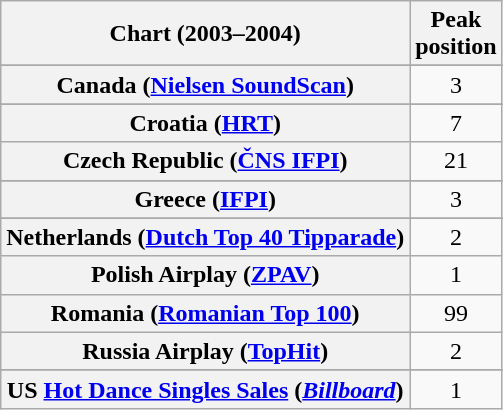<table class="wikitable sortable plainrowheaders" style="text-align:center">
<tr>
<th scope="col">Chart (2003–2004)</th>
<th scope="col">Peak<br>position</th>
</tr>
<tr>
</tr>
<tr>
<th scope="row">Canada (<a href='#'>Nielsen SoundScan</a>)</th>
<td>3</td>
</tr>
<tr>
</tr>
<tr>
<th scope="row">Croatia (<a href='#'>HRT</a>)</th>
<td>7</td>
</tr>
<tr>
<th scope="row">Czech Republic (<a href='#'>ČNS IFPI</a>)</th>
<td>21</td>
</tr>
<tr>
</tr>
<tr>
<th scope="row">Greece (<a href='#'>IFPI</a>)</th>
<td>3</td>
</tr>
<tr>
</tr>
<tr>
</tr>
<tr>
</tr>
<tr>
<th scope="row">Netherlands (<a href='#'>Dutch Top 40 Tipparade</a>)<br></th>
<td>2</td>
</tr>
<tr>
<th scope="row">Polish Airplay (<a href='#'>ZPAV</a>)</th>
<td>1</td>
</tr>
<tr>
<th scope="row">Romania (<a href='#'>Romanian Top 100</a>)</th>
<td>99</td>
</tr>
<tr>
<th scope="row">Russia Airplay (<a href='#'>TopHit</a>)<br><em></em></th>
<td>2</td>
</tr>
<tr>
</tr>
<tr>
</tr>
<tr>
</tr>
<tr>
</tr>
<tr>
</tr>
<tr>
</tr>
<tr>
</tr>
<tr>
<th scope="row">US <a href='#'>Hot Dance Singles Sales</a> (<em><a href='#'>Billboard</a></em>)</th>
<td>1</td>
</tr>
</table>
